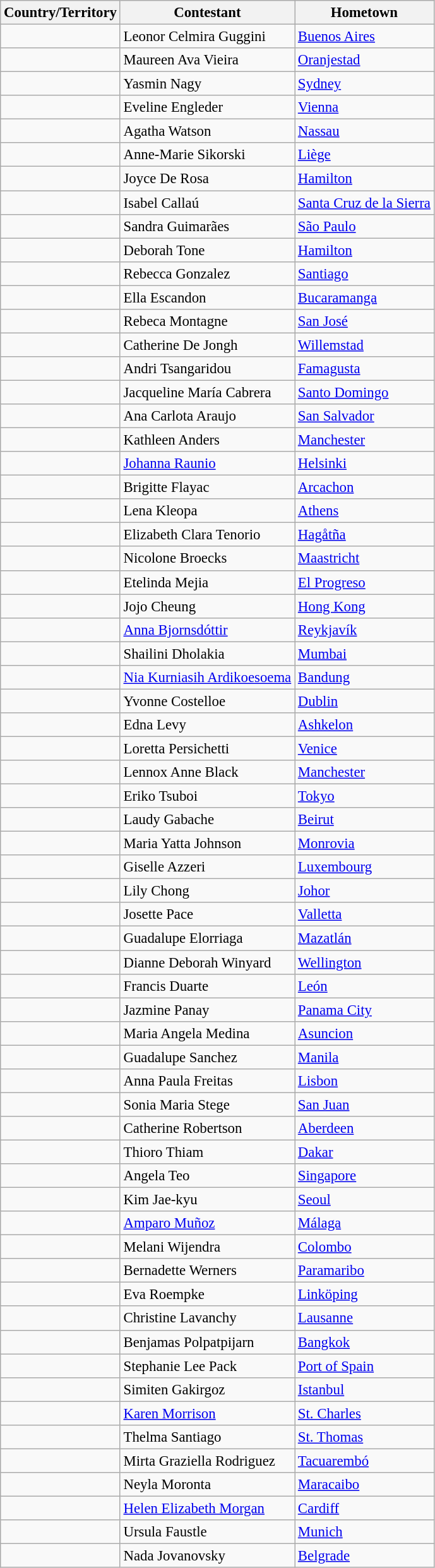<table class="wikitable sortable" style="font-size: 95%">
<tr>
<th>Country/Territory</th>
<th>Contestant</th>
<th>Hometown</th>
</tr>
<tr>
<td></td>
<td>Leonor Celmira Guggini</td>
<td><a href='#'>Buenos Aires</a></td>
</tr>
<tr>
<td></td>
<td>Maureen Ava Vieira</td>
<td><a href='#'>Oranjestad</a></td>
</tr>
<tr>
<td></td>
<td>Yasmin Nagy</td>
<td><a href='#'>Sydney</a></td>
</tr>
<tr>
<td></td>
<td>Eveline Engleder</td>
<td><a href='#'>Vienna</a></td>
</tr>
<tr>
<td></td>
<td>Agatha Watson</td>
<td><a href='#'>Nassau</a></td>
</tr>
<tr>
<td></td>
<td>Anne-Marie Sikorski</td>
<td><a href='#'>Liège</a></td>
</tr>
<tr>
<td></td>
<td>Joyce De Rosa</td>
<td><a href='#'>Hamilton</a></td>
</tr>
<tr>
<td></td>
<td>Isabel Callaú</td>
<td><a href='#'>Santa Cruz de la Sierra</a></td>
</tr>
<tr>
<td></td>
<td>Sandra Guimarães</td>
<td><a href='#'>São Paulo</a></td>
</tr>
<tr>
<td></td>
<td>Deborah Tone</td>
<td><a href='#'>Hamilton</a></td>
</tr>
<tr>
<td></td>
<td>Rebecca Gonzalez</td>
<td><a href='#'>Santiago</a></td>
</tr>
<tr>
<td></td>
<td>Ella Escandon</td>
<td><a href='#'>Bucaramanga</a></td>
</tr>
<tr>
<td></td>
<td>Rebeca Montagne</td>
<td><a href='#'>San José</a></td>
</tr>
<tr>
<td></td>
<td>Catherine De Jongh</td>
<td><a href='#'>Willemstad</a></td>
</tr>
<tr>
<td></td>
<td>Andri Tsangaridou</td>
<td><a href='#'>Famagusta</a></td>
</tr>
<tr>
<td></td>
<td>Jacqueline María Cabrera</td>
<td><a href='#'>Santo Domingo</a></td>
</tr>
<tr>
<td></td>
<td>Ana Carlota Araujo</td>
<td><a href='#'>San Salvador</a></td>
</tr>
<tr>
<td></td>
<td>Kathleen Anders</td>
<td><a href='#'>Manchester</a></td>
</tr>
<tr>
<td></td>
<td><a href='#'>Johanna Raunio</a></td>
<td><a href='#'>Helsinki</a></td>
</tr>
<tr>
<td></td>
<td>Brigitte Flayac</td>
<td><a href='#'>Arcachon</a></td>
</tr>
<tr>
<td></td>
<td>Lena Kleopa</td>
<td><a href='#'>Athens</a></td>
</tr>
<tr>
<td></td>
<td>Elizabeth Clara Tenorio</td>
<td><a href='#'>Hagåtña</a></td>
</tr>
<tr>
<td></td>
<td>Nicolone Broecks</td>
<td><a href='#'>Maastricht</a></td>
</tr>
<tr>
<td></td>
<td>Etelinda Mejia</td>
<td><a href='#'>El Progreso</a></td>
</tr>
<tr>
<td></td>
<td>Jojo Cheung</td>
<td><a href='#'>Hong Kong</a></td>
</tr>
<tr>
<td></td>
<td><a href='#'>Anna Bjornsdóttir</a></td>
<td><a href='#'>Reykjavík</a></td>
</tr>
<tr>
<td></td>
<td>Shailini Dholakia</td>
<td><a href='#'>Mumbai</a></td>
</tr>
<tr>
<td></td>
<td><a href='#'>Nia Kurniasih Ardikoesoema</a></td>
<td><a href='#'>Bandung</a></td>
</tr>
<tr>
<td></td>
<td>Yvonne Costelloe</td>
<td><a href='#'>Dublin</a></td>
</tr>
<tr>
<td></td>
<td>Edna Levy</td>
<td><a href='#'>Ashkelon</a></td>
</tr>
<tr>
<td></td>
<td>Loretta Persichetti</td>
<td><a href='#'>Venice</a></td>
</tr>
<tr>
<td></td>
<td>Lennox Anne Black</td>
<td><a href='#'>Manchester</a></td>
</tr>
<tr>
<td></td>
<td>Eriko Tsuboi</td>
<td><a href='#'>Tokyo</a></td>
</tr>
<tr>
<td></td>
<td>Laudy Gabache</td>
<td><a href='#'>Beirut</a></td>
</tr>
<tr>
<td></td>
<td>Maria Yatta Johnson</td>
<td><a href='#'>Monrovia</a></td>
</tr>
<tr>
<td></td>
<td>Giselle Azzeri</td>
<td><a href='#'>Luxembourg</a></td>
</tr>
<tr>
<td></td>
<td>Lily Chong</td>
<td><a href='#'>Johor</a></td>
</tr>
<tr>
<td></td>
<td>Josette Pace</td>
<td><a href='#'>Valletta</a></td>
</tr>
<tr>
<td></td>
<td>Guadalupe Elorriaga</td>
<td><a href='#'>Mazatlán</a></td>
</tr>
<tr>
<td></td>
<td>Dianne Deborah Winyard</td>
<td><a href='#'>Wellington</a></td>
</tr>
<tr>
<td></td>
<td>Francis Duarte</td>
<td><a href='#'>León</a></td>
</tr>
<tr>
<td></td>
<td>Jazmine Panay</td>
<td><a href='#'>Panama City</a></td>
</tr>
<tr>
<td></td>
<td>Maria Angela Medina</td>
<td><a href='#'>Asuncion</a></td>
</tr>
<tr>
<td></td>
<td>Guadalupe Sanchez</td>
<td><a href='#'>Manila</a></td>
</tr>
<tr>
<td></td>
<td>Anna Paula Freitas</td>
<td><a href='#'>Lisbon</a></td>
</tr>
<tr>
<td></td>
<td>Sonia Maria Stege</td>
<td><a href='#'>San Juan</a></td>
</tr>
<tr>
<td></td>
<td>Catherine Robertson</td>
<td><a href='#'>Aberdeen</a></td>
</tr>
<tr>
<td></td>
<td>Thioro Thiam</td>
<td><a href='#'>Dakar</a></td>
</tr>
<tr>
<td></td>
<td>Angela Teo</td>
<td><a href='#'>Singapore</a></td>
</tr>
<tr>
<td></td>
<td>Kim Jae-kyu</td>
<td><a href='#'>Seoul</a></td>
</tr>
<tr>
<td></td>
<td><a href='#'>Amparo Muñoz</a></td>
<td><a href='#'>Málaga</a></td>
</tr>
<tr>
<td></td>
<td>Melani Wijendra</td>
<td><a href='#'>Colombo</a></td>
</tr>
<tr>
<td></td>
<td>Bernadette Werners</td>
<td><a href='#'>Paramaribo</a></td>
</tr>
<tr>
<td></td>
<td>Eva Roempke</td>
<td><a href='#'>Linköping</a></td>
</tr>
<tr>
<td></td>
<td>Christine Lavanchy</td>
<td><a href='#'>Lausanne</a></td>
</tr>
<tr>
<td></td>
<td>Benjamas Polpatpijarn</td>
<td><a href='#'>Bangkok</a></td>
</tr>
<tr>
<td></td>
<td>Stephanie Lee Pack</td>
<td><a href='#'>Port of Spain</a></td>
</tr>
<tr>
<td></td>
<td>Simiten Gakirgoz</td>
<td><a href='#'>Istanbul</a></td>
</tr>
<tr>
<td></td>
<td><a href='#'>Karen Morrison</a></td>
<td><a href='#'>St. Charles</a></td>
</tr>
<tr>
<td></td>
<td>Thelma Santiago</td>
<td><a href='#'>St. Thomas</a></td>
</tr>
<tr>
<td></td>
<td>Mirta Graziella Rodriguez</td>
<td><a href='#'>Tacuarembó</a></td>
</tr>
<tr>
<td></td>
<td>Neyla Moronta</td>
<td><a href='#'>Maracaibo</a></td>
</tr>
<tr>
<td></td>
<td><a href='#'>Helen Elizabeth Morgan</a></td>
<td><a href='#'>Cardiff</a></td>
</tr>
<tr>
<td></td>
<td>Ursula Faustle</td>
<td><a href='#'>Munich</a></td>
</tr>
<tr>
<td></td>
<td>Nada Jovanovsky</td>
<td><a href='#'>Belgrade</a></td>
</tr>
</table>
